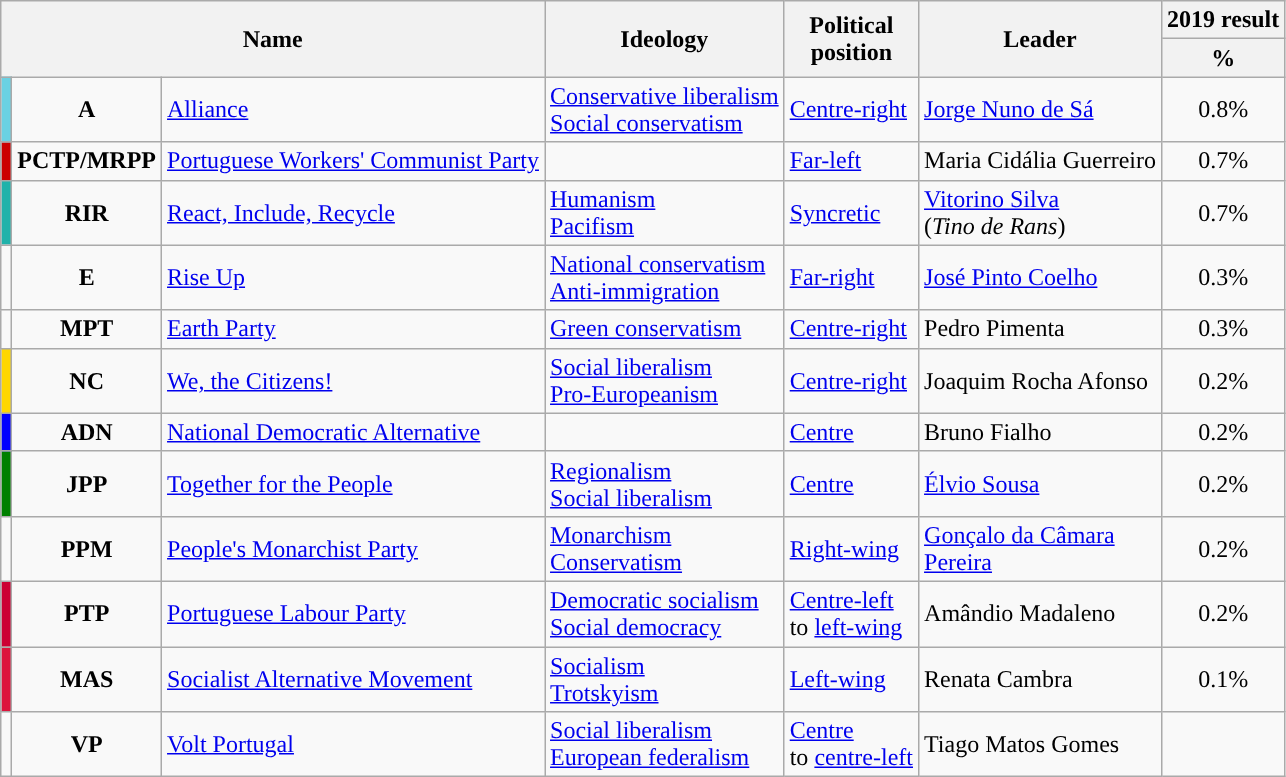<table class="wikitable">
<tr>
<th rowspan="2" colspan="3">Name</th>
<th rowspan="2">Ideology</th>
<th rowspan="2">Political<br>position</th>
<th rowspan="2">Leader</th>
<th colspan="2">2019 result</th>
</tr>
<tr>
<th>%</th>
</tr>
<tr>
<td style="background:#6AD1E3;"></td>
<td style="text-align:center;"><strong>A</strong></td>
<td><a href='#'>Alliance</a><br></td>
<td><a href='#'>Conservative liberalism</a><br><a href='#'>Social conservatism</a></td>
<td><a href='#'>Centre-right</a></td>
<td><a href='#'>Jorge Nuno de Sá</a></td>
<td style="text-align:center;">0.8%</td>
</tr>
<tr>
<td style="background:#cc0000;"></td>
<td style="text-align:center;"><strong>PCTP/MRPP</strong></td>
<td><a href='#'>Portuguese Workers' Communist Party</a><br></td>
<td></td>
<td><a href='#'>Far-left</a></td>
<td>Maria Cidália Guerreiro</td>
<td style="text-align:center;">0.7%</td>
</tr>
<tr>
<td style="background:LightSeaGreen;"></td>
<td style="text-align:center;"><strong>RIR</strong></td>
<td><a href='#'>React, Include, Recycle</a><br></td>
<td><a href='#'>Humanism</a><br><a href='#'>Pacifism</a></td>
<td><a href='#'>Syncretic</a></td>
<td><a href='#'>Vitorino Silva</a><br>(<em>Tino de Rans</em>)</td>
<td style="text-align:center;">0.7%</td>
</tr>
<tr>
<td style="background:"></td>
<td style="text-align:center;"><strong>E</strong></td>
<td><a href='#'>Rise Up</a><br></td>
<td><a href='#'>National conservatism</a><br><a href='#'>Anti-immigration</a></td>
<td><a href='#'>Far-right</a></td>
<td><a href='#'>José Pinto Coelho</a></td>
<td style="text-align:center;">0.3%</td>
</tr>
<tr>
<td style="background:"></td>
<td style="text-align:center;"><strong>MPT</strong></td>
<td><a href='#'>Earth Party</a><br></td>
<td><a href='#'>Green conservatism</a></td>
<td><a href='#'>Centre-right</a></td>
<td>Pedro Pimenta</td>
<td style="text-align:center;">0.3%</td>
</tr>
<tr>
<td style="background:gold;"></td>
<td style="text-align:center;"><strong>NC</strong></td>
<td><a href='#'>We, the Citizens!</a><br></td>
<td><a href='#'>Social liberalism</a><br><a href='#'>Pro-Europeanism</a></td>
<td><a href='#'>Centre-right</a></td>
<td>Joaquim Rocha Afonso</td>
<td style="text-align:center;">0.2%</td>
</tr>
<tr>
<td style="background:blue;"></td>
<td style="text-align:center;"><strong>ADN</strong></td>
<td><a href='#'>National Democratic Alternative</a><br></td>
<td></td>
<td><a href='#'>Centre</a></td>
<td>Bruno Fialho</td>
<td style="text-align:center;">0.2%</td>
</tr>
<tr>
<td style="background:green;"></td>
<td style="text-align:center;"><strong>JPP</strong></td>
<td><a href='#'>Together for the People</a><br></td>
<td><a href='#'>Regionalism</a><br><a href='#'>Social liberalism</a></td>
<td><a href='#'>Centre</a></td>
<td><a href='#'>Élvio Sousa</a></td>
<td style="text-align:center;">0.2%</td>
</tr>
<tr>
<td style="background:"></td>
<td style="text-align:center;"><strong>PPM</strong></td>
<td><a href='#'>People's Monarchist Party</a><br></td>
<td><a href='#'>Monarchism</a><br><a href='#'>Conservatism</a></td>
<td><a href='#'>Right-wing</a></td>
<td><a href='#'>Gonçalo da Câmara<br>Pereira</a></td>
<td style="text-align:center;">0.2%</td>
</tr>
<tr>
<td style="background:#CC0033;"></td>
<td style="text-align:center;"><strong>PTP</strong></td>
<td><a href='#'>Portuguese Labour Party</a><br></td>
<td><a href='#'>Democratic socialism</a><br><a href='#'>Social democracy</a></td>
<td><a href='#'>Centre-left</a><br>to <a href='#'>left-wing</a></td>
<td>Amândio Madaleno</td>
<td style="text-align:center;">0.2%</td>
</tr>
<tr>
<td style="background:crimson;"></td>
<td style="text-align:center;"><strong>MAS</strong></td>
<td><a href='#'>Socialist Alternative Movement</a><br></td>
<td><a href='#'>Socialism</a><br><a href='#'>Trotskyism</a></td>
<td><a href='#'>Left-wing</a></td>
<td>Renata Cambra</td>
<td style="text-align:center;">0.1%</td>
</tr>
<tr>
<td style="background:"></td>
<td style="text-align:center;"><strong>VP</strong></td>
<td><a href='#'>Volt Portugal</a><br></td>
<td><a href='#'>Social liberalism</a><br><a href='#'>European federalism</a></td>
<td><a href='#'>Centre</a><br>to <a href='#'>centre-left</a></td>
<td>Tiago Matos Gomes</td>
<td></td>
</tr>
</table>
